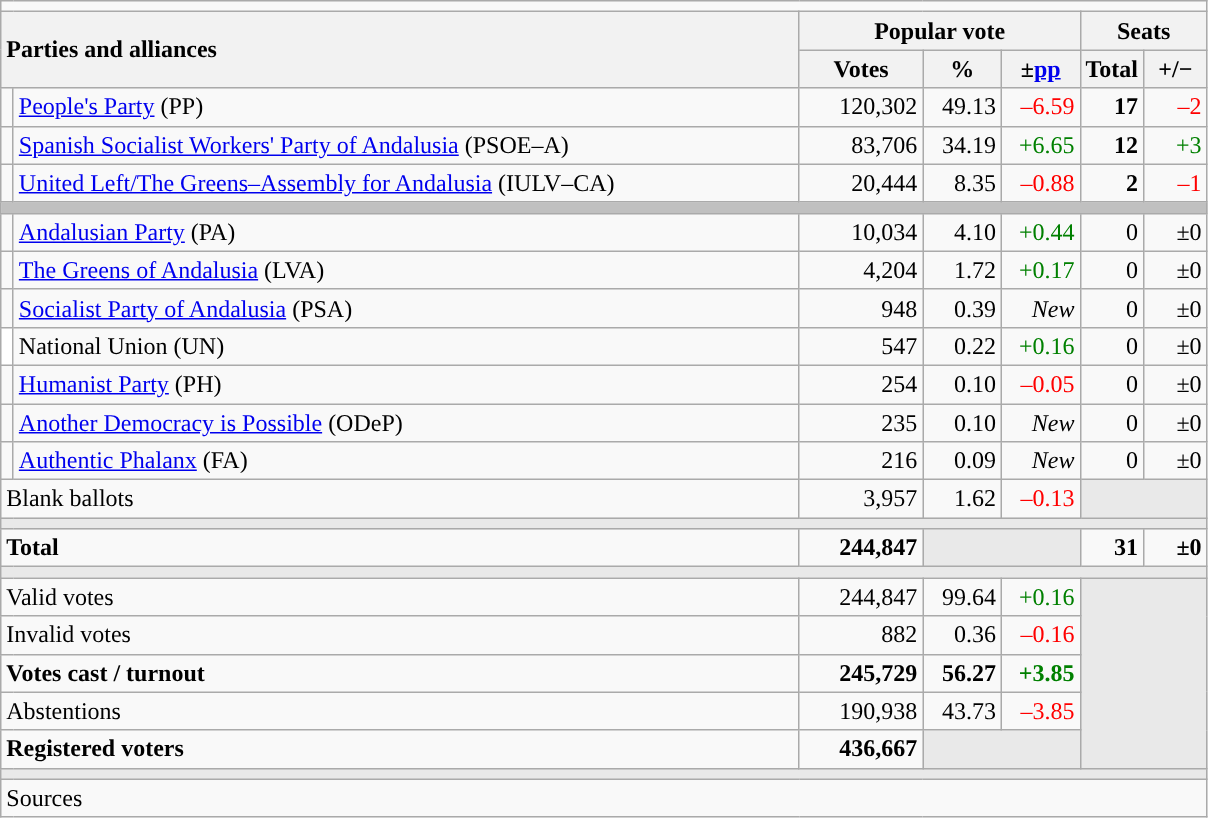<table class="wikitable" style="text-align:right;">
<tr>
<td colspan="7"></td>
</tr>
<tr>
<th style="text-align:left;" rowspan="2" colspan="2" width="525">Parties and alliances</th>
<th colspan="3">Popular vote</th>
<th colspan="2">Seats</th>
</tr>
<tr>
<th width="75">Votes</th>
<th width="45">%</th>
<th width="45">±<a href='#'>pp</a></th>
<th width="35">Total</th>
<th width="35">+/−</th>
</tr>
<tr>
<td width="1" style="color:inherit;background:"></td>
<td align="left"><a href='#'>People's Party</a> (PP)</td>
<td>120,302</td>
<td>49.13</td>
<td style="color:red;">–6.59</td>
<td><strong>17</strong></td>
<td style="color:red;">–2</td>
</tr>
<tr>
<td style="color:inherit;background:"></td>
<td align="left"><a href='#'>Spanish Socialist Workers' Party of Andalusia</a> (PSOE–A)</td>
<td>83,706</td>
<td>34.19</td>
<td style="color:green;">+6.65</td>
<td><strong>12</strong></td>
<td style="color:green;">+3</td>
</tr>
<tr>
<td style="color:inherit;background:"></td>
<td align="left"><a href='#'>United Left/The Greens–Assembly for Andalusia</a> (IULV–CA)</td>
<td>20,444</td>
<td>8.35</td>
<td style="color:red;">–0.88</td>
<td><strong>2</strong></td>
<td style="color:red;">–1</td>
</tr>
<tr>
<td colspan="7" bgcolor="#C0C0C0"></td>
</tr>
<tr>
<td style="color:inherit;background:"></td>
<td align="left"><a href='#'>Andalusian Party</a> (PA)</td>
<td>10,034</td>
<td>4.10</td>
<td style="color:green;">+0.44</td>
<td>0</td>
<td>±0</td>
</tr>
<tr>
<td style="color:inherit;background:"></td>
<td align="left"><a href='#'>The Greens of Andalusia</a> (LVA)</td>
<td>4,204</td>
<td>1.72</td>
<td style="color:green;">+0.17</td>
<td>0</td>
<td>±0</td>
</tr>
<tr>
<td style="color:inherit;background:"></td>
<td align="left"><a href='#'>Socialist Party of Andalusia</a> (PSA)</td>
<td>948</td>
<td>0.39</td>
<td><em>New</em></td>
<td>0</td>
<td>±0</td>
</tr>
<tr>
<td bgcolor="white"></td>
<td align="left">National Union (UN)</td>
<td>547</td>
<td>0.22</td>
<td style="color:green;">+0.16</td>
<td>0</td>
<td>±0</td>
</tr>
<tr>
<td style="color:inherit;background:"></td>
<td align="left"><a href='#'>Humanist Party</a> (PH)</td>
<td>254</td>
<td>0.10</td>
<td style="color:red;">–0.05</td>
<td>0</td>
<td>±0</td>
</tr>
<tr>
<td style="color:inherit;background:"></td>
<td align="left"><a href='#'>Another Democracy is Possible</a> (ODeP)</td>
<td>235</td>
<td>0.10</td>
<td><em>New</em></td>
<td>0</td>
<td>±0</td>
</tr>
<tr>
<td style="color:inherit;background:"></td>
<td align="left"><a href='#'>Authentic Phalanx</a> (FA)</td>
<td>216</td>
<td>0.09</td>
<td><em>New</em></td>
<td>0</td>
<td>±0</td>
</tr>
<tr>
<td align="left" colspan="2">Blank ballots</td>
<td>3,957</td>
<td>1.62</td>
<td style="color:red;">–0.13</td>
<td bgcolor="#E9E9E9" colspan="2"></td>
</tr>
<tr>
<td colspan="7" bgcolor="#E9E9E9"></td>
</tr>
<tr style="font-weight:bold;">
<td align="left" colspan="2">Total</td>
<td>244,847</td>
<td bgcolor="#E9E9E9" colspan="2"></td>
<td>31</td>
<td>±0</td>
</tr>
<tr>
<td colspan="7" bgcolor="#E9E9E9"></td>
</tr>
<tr>
<td align="left" colspan="2">Valid votes</td>
<td>244,847</td>
<td>99.64</td>
<td style="color:green;">+0.16</td>
<td bgcolor="#E9E9E9" colspan="2" rowspan="5"></td>
</tr>
<tr>
<td align="left" colspan="2">Invalid votes</td>
<td>882</td>
<td>0.36</td>
<td style="color:red;">–0.16</td>
</tr>
<tr style="font-weight:bold;">
<td align="left" colspan="2">Votes cast / turnout</td>
<td>245,729</td>
<td>56.27</td>
<td style="color:green;">+3.85</td>
</tr>
<tr>
<td align="left" colspan="2">Abstentions</td>
<td>190,938</td>
<td>43.73</td>
<td style="color:red;">–3.85</td>
</tr>
<tr style="font-weight:bold;">
<td align="left" colspan="2">Registered voters</td>
<td>436,667</td>
<td bgcolor="#E9E9E9" colspan="2"></td>
</tr>
<tr>
<td colspan="7" bgcolor="#E9E9E9"></td>
</tr>
<tr>
<td align="left" colspan="7">Sources</td>
</tr>
</table>
